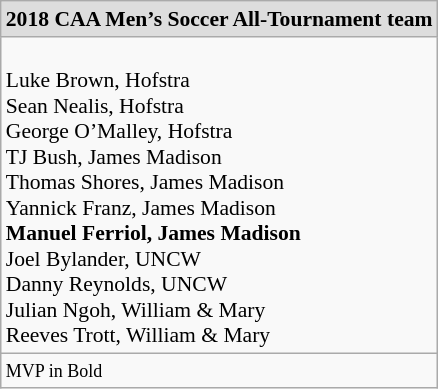<table class="wikitable" style="white-space:nowrap; font-size:90%;">
<tr>
<td colspan="7" style="text-align:center; background:#ddd;"><strong>2018 CAA Men’s Soccer All-Tournament team</strong></td>
</tr>
<tr>
<td><br>Luke Brown, Hofstra<br>
Sean Nealis, Hofstra<br>
George O’Malley, Hofstra<br>
TJ Bush, James Madison<br>
Thomas Shores, James Madison<br>
Yannick Franz, James Madison<br>
<strong>Manuel Ferriol, James Madison</strong><br>
Joel Bylander, UNCW<br>
Danny Reynolds, UNCW<br>
Julian Ngoh, William & Mary<br>
Reeves Trott, William & Mary</td>
</tr>
<tr>
<td><small>MVP in Bold</small></td>
</tr>
</table>
